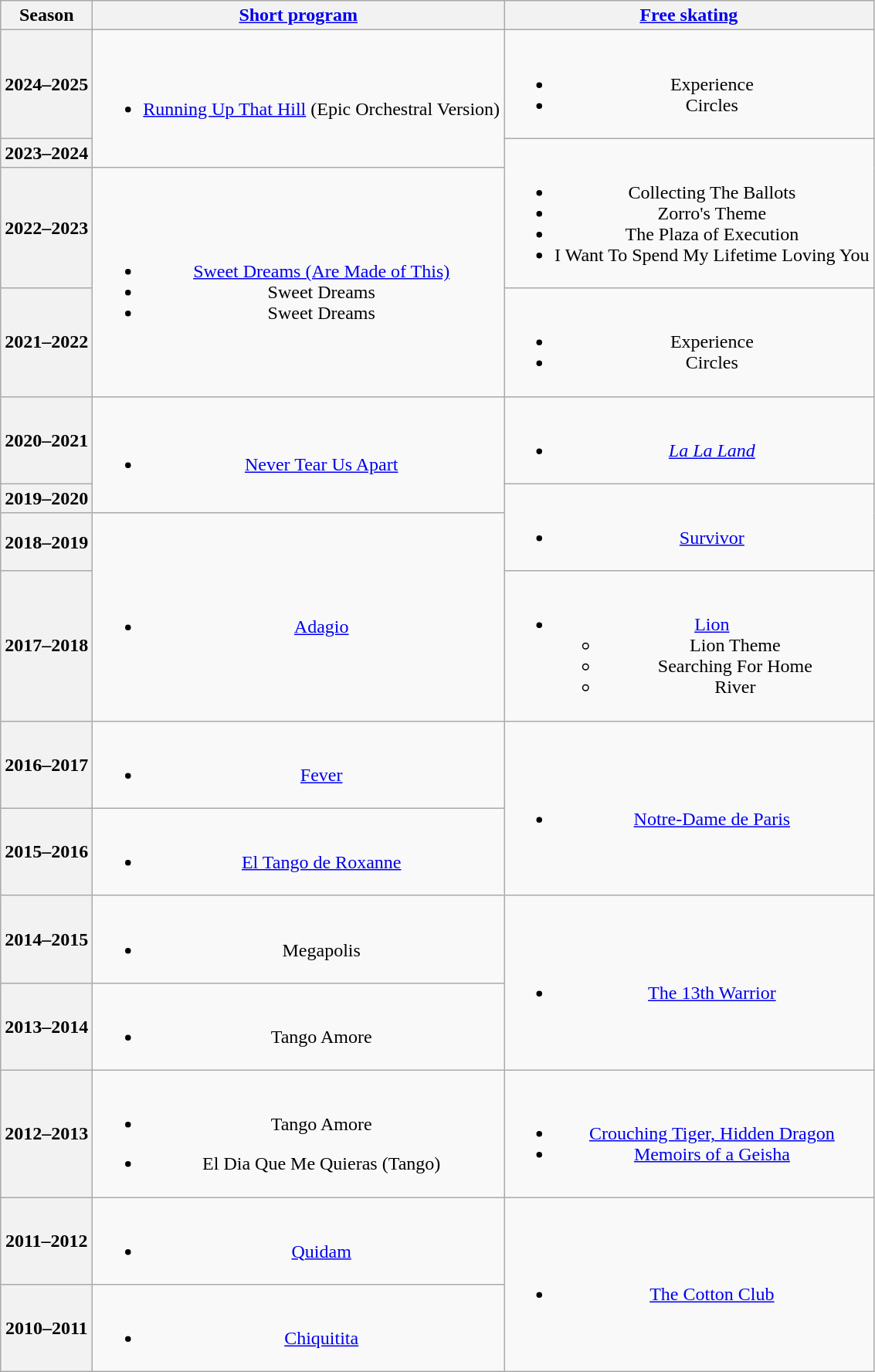<table class=wikitable style=text-align:center>
<tr>
<th>Season</th>
<th><a href='#'>Short program</a></th>
<th><a href='#'>Free skating</a></th>
</tr>
<tr>
<th>2024–2025 <br> </th>
<td rowspan=2><br><ul><li><a href='#'>Running Up That Hill</a> (Epic Orchestral Version) <br></li></ul></td>
<td><br><ul><li>Experience <br> </li><li>Circles <br> </li></ul></td>
</tr>
<tr>
<th>2023–2024 <br> </th>
<td rowspan=2><br><ul><li>Collecting The Ballots</li><li>Zorro's Theme</li><li>The Plaza of Execution</li><li>I Want To Spend My Lifetime Loving You <br> </li></ul></td>
</tr>
<tr>
<th>2022–2023 <br> </th>
<td rowspan=2><br><ul><li><a href='#'>Sweet Dreams (Are Made of This)</a> <br> </li><li>Sweet Dreams <br> </li><li>Sweet Dreams <br> </li></ul></td>
</tr>
<tr>
<th>2021–2022 <br> </th>
<td><br><ul><li>Experience <br> </li><li>Circles <br> </li></ul></td>
</tr>
<tr>
<th>2020–2021 <br> </th>
<td rowspan=2><br><ul><li><a href='#'>Never Tear Us Apart</a> <br></li></ul></td>
<td><br><ul><li><em><a href='#'>La La Land</a></em> <br></li></ul></td>
</tr>
<tr>
<th>2019–2020 <br> </th>
<td rowspan=2><br><ul><li><a href='#'>Survivor</a> <br></li></ul></td>
</tr>
<tr>
<th>2018–2019 <br> </th>
<td rowspan=2><br><ul><li><a href='#'>Adagio</a> <br></li></ul></td>
</tr>
<tr>
<th>2017–2018 <br> </th>
<td><br><ul><li><a href='#'>Lion</a> <br><ul><li>Lion Theme</li><li>Searching For Home</li><li>River <br></li></ul></li></ul></td>
</tr>
<tr>
<th>2016–2017 <br> </th>
<td><br><ul><li><a href='#'>Fever</a> <br></li></ul></td>
<td rowspan=2><br><ul><li><a href='#'>Notre-Dame de Paris</a> <br></li></ul></td>
</tr>
<tr>
<th>2015–2016 <br> </th>
<td><br><ul><li><a href='#'>El Tango de Roxanne</a> <br></li></ul></td>
</tr>
<tr>
<th>2014–2015 <br> </th>
<td><br><ul><li>Megapolis <br></li></ul></td>
<td rowspan=2><br><ul><li><a href='#'>The 13th Warrior</a> <br></li></ul></td>
</tr>
<tr>
<th>2013–2014 <br> </th>
<td><br><ul><li>Tango Amore <br></li></ul></td>
</tr>
<tr>
<th>2012–2013 <br> </th>
<td><br><ul><li>Tango Amore <br></li></ul><ul><li>El Dia Que Me Quieras (Tango) <br></li></ul></td>
<td><br><ul><li><a href='#'>Crouching Tiger, Hidden Dragon</a> <br></li><li><a href='#'>Memoirs of a Geisha</a> <br></li></ul></td>
</tr>
<tr>
<th>2011–2012 <br> </th>
<td><br><ul><li><a href='#'>Quidam</a> <br></li></ul></td>
<td rowspan=2><br><ul><li><a href='#'>The Cotton Club</a> <br></li></ul></td>
</tr>
<tr>
<th>2010–2011 <br> </th>
<td><br><ul><li><a href='#'>Chiquitita</a> <br></li></ul></td>
</tr>
</table>
